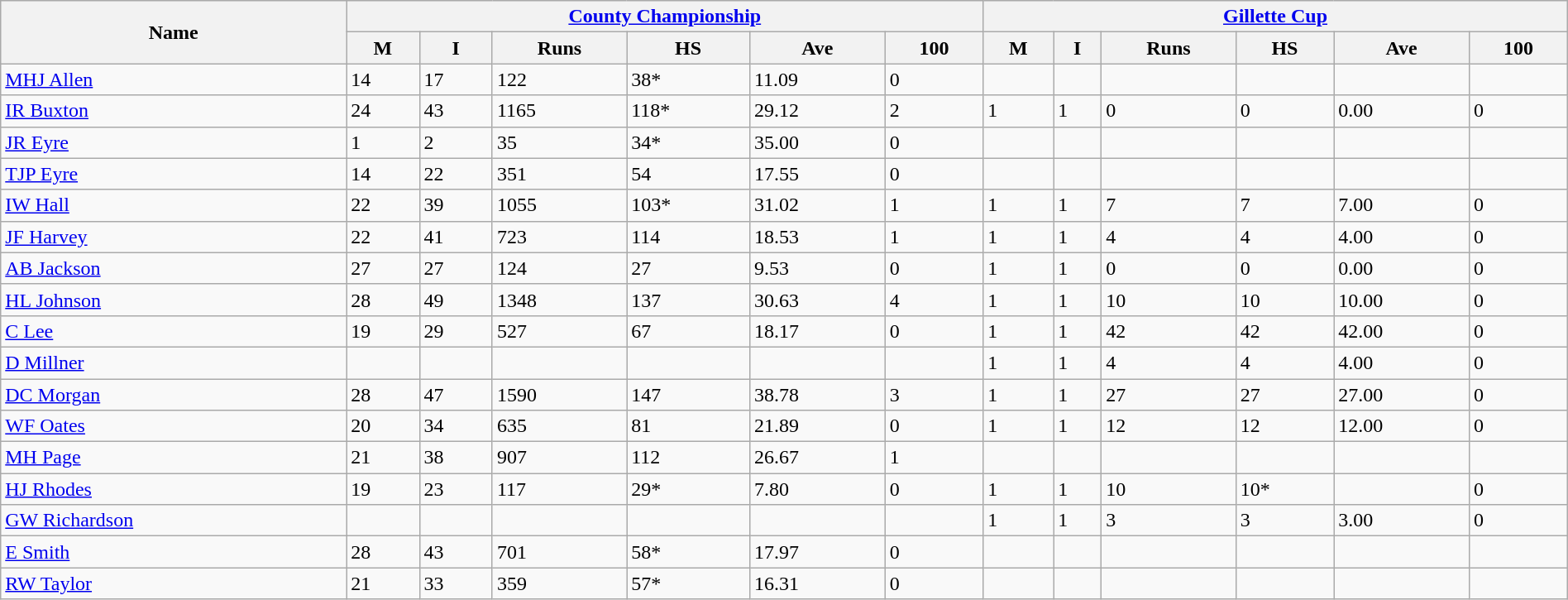<table class="wikitable " width="100%">
<tr bgcolor="#efefef">
<th rowspan=2>Name</th>
<th colspan=6><a href='#'>County Championship</a></th>
<th colspan=6><a href='#'>Gillette Cup</a></th>
</tr>
<tr>
<th>M</th>
<th>I</th>
<th>Runs</th>
<th>HS</th>
<th>Ave</th>
<th>100</th>
<th>M</th>
<th>I</th>
<th>Runs</th>
<th>HS</th>
<th>Ave</th>
<th>100</th>
</tr>
<tr>
<td><a href='#'>MHJ Allen</a></td>
<td>14</td>
<td>17</td>
<td>122</td>
<td>38*</td>
<td>11.09</td>
<td>0</td>
<td></td>
<td></td>
<td></td>
<td></td>
<td></td>
<td></td>
</tr>
<tr>
<td><a href='#'>IR Buxton</a></td>
<td>24</td>
<td>43</td>
<td>1165</td>
<td>118*</td>
<td>29.12</td>
<td>2</td>
<td>1</td>
<td>1</td>
<td>0</td>
<td>0</td>
<td>0.00</td>
<td>0</td>
</tr>
<tr>
<td><a href='#'>JR Eyre</a></td>
<td>1</td>
<td>2</td>
<td>35</td>
<td>34*</td>
<td>35.00</td>
<td>0</td>
<td></td>
<td></td>
<td></td>
<td></td>
<td></td>
<td></td>
</tr>
<tr>
<td><a href='#'>TJP Eyre</a></td>
<td>14</td>
<td>22</td>
<td>351</td>
<td>54</td>
<td>17.55</td>
<td>0</td>
<td></td>
<td></td>
<td></td>
<td></td>
<td></td>
<td></td>
</tr>
<tr>
<td><a href='#'>IW Hall</a></td>
<td>22</td>
<td>39</td>
<td>1055</td>
<td>103*</td>
<td>31.02</td>
<td>1</td>
<td>1</td>
<td>1</td>
<td>7</td>
<td>7</td>
<td>7.00</td>
<td>0</td>
</tr>
<tr>
<td><a href='#'>JF Harvey</a></td>
<td>22</td>
<td>41</td>
<td>723</td>
<td>114</td>
<td>18.53</td>
<td>1</td>
<td>1</td>
<td>1</td>
<td>4</td>
<td>4</td>
<td>4.00</td>
<td>0</td>
</tr>
<tr>
<td><a href='#'>AB Jackson</a></td>
<td>27</td>
<td>27</td>
<td>124</td>
<td>27</td>
<td>9.53</td>
<td>0</td>
<td>1</td>
<td>1</td>
<td>0</td>
<td>0</td>
<td>0.00</td>
<td>0</td>
</tr>
<tr>
<td><a href='#'>HL Johnson</a></td>
<td>28</td>
<td>49</td>
<td>1348</td>
<td>137</td>
<td>30.63</td>
<td>4</td>
<td>1</td>
<td>1</td>
<td>10</td>
<td>10</td>
<td>10.00</td>
<td>0</td>
</tr>
<tr>
<td><a href='#'>C Lee</a></td>
<td>19</td>
<td>29</td>
<td>527</td>
<td>67</td>
<td>18.17</td>
<td>0</td>
<td>1</td>
<td>1</td>
<td>42</td>
<td>42</td>
<td>42.00</td>
<td>0</td>
</tr>
<tr>
<td><a href='#'>D Millner</a></td>
<td></td>
<td></td>
<td></td>
<td></td>
<td></td>
<td></td>
<td>1</td>
<td>1</td>
<td>4</td>
<td>4</td>
<td>4.00</td>
<td>0</td>
</tr>
<tr>
<td><a href='#'>DC Morgan</a></td>
<td>28</td>
<td>47</td>
<td>1590</td>
<td>147</td>
<td>38.78</td>
<td>3</td>
<td>1</td>
<td>1</td>
<td>27</td>
<td>27</td>
<td>27.00</td>
<td>0</td>
</tr>
<tr>
<td><a href='#'>WF Oates</a></td>
<td>20</td>
<td>34</td>
<td>635</td>
<td>81</td>
<td>21.89</td>
<td>0</td>
<td>1</td>
<td>1</td>
<td>12</td>
<td>12</td>
<td>12.00</td>
<td>0</td>
</tr>
<tr>
<td><a href='#'>MH Page</a></td>
<td>21</td>
<td>38</td>
<td>907</td>
<td>112</td>
<td>26.67</td>
<td>1</td>
<td></td>
<td></td>
<td></td>
<td></td>
<td></td>
<td></td>
</tr>
<tr>
<td><a href='#'>HJ Rhodes</a></td>
<td>19</td>
<td>23</td>
<td>117</td>
<td>29*</td>
<td>7.80</td>
<td>0</td>
<td>1</td>
<td>1</td>
<td>10</td>
<td>10*</td>
<td></td>
<td>0</td>
</tr>
<tr>
<td><a href='#'>GW Richardson</a></td>
<td></td>
<td></td>
<td></td>
<td></td>
<td></td>
<td></td>
<td>1</td>
<td>1</td>
<td>3</td>
<td>3</td>
<td>3.00</td>
<td>0</td>
</tr>
<tr>
<td><a href='#'>E Smith</a></td>
<td>28</td>
<td>43</td>
<td>701</td>
<td>58*</td>
<td>17.97</td>
<td>0</td>
<td></td>
<td></td>
<td></td>
<td></td>
<td></td>
<td></td>
</tr>
<tr>
<td><a href='#'>RW Taylor</a></td>
<td>21</td>
<td>33</td>
<td>359</td>
<td>57*</td>
<td>16.31</td>
<td>0</td>
<td></td>
<td></td>
<td></td>
<td></td>
<td></td>
<td></td>
</tr>
</table>
